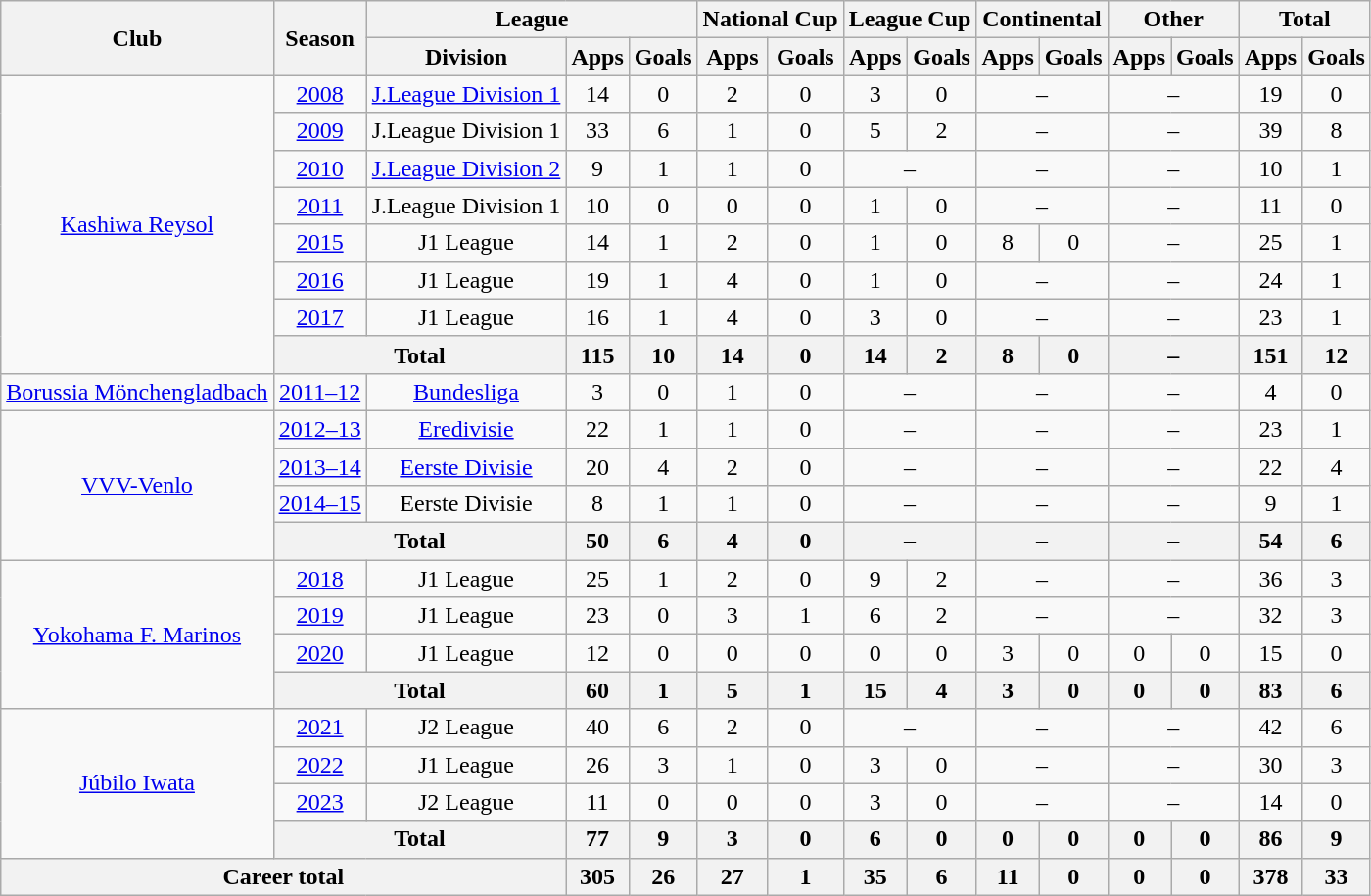<table class="wikitable" style="text-align:center">
<tr>
<th rowspan="2">Club</th>
<th rowspan="2">Season</th>
<th colspan="3">League</th>
<th colspan="2">National Cup</th>
<th colspan="2">League Cup</th>
<th colspan="2">Continental</th>
<th colspan="2">Other</th>
<th colspan="2">Total</th>
</tr>
<tr>
<th>Division</th>
<th>Apps</th>
<th>Goals</th>
<th>Apps</th>
<th>Goals</th>
<th>Apps</th>
<th>Goals</th>
<th>Apps</th>
<th>Goals</th>
<th>Apps</th>
<th>Goals</th>
<th>Apps</th>
<th>Goals</th>
</tr>
<tr>
<td rowspan="8"><a href='#'>Kashiwa Reysol</a></td>
<td><a href='#'>2008</a></td>
<td><a href='#'>J.League Division 1</a></td>
<td>14</td>
<td>0</td>
<td>2</td>
<td>0</td>
<td>3</td>
<td>0</td>
<td colspan="2">–</td>
<td colspan="2">–</td>
<td>19</td>
<td>0</td>
</tr>
<tr>
<td><a href='#'>2009</a></td>
<td>J.League Division 1</td>
<td>33</td>
<td>6</td>
<td>1</td>
<td>0</td>
<td>5</td>
<td>2</td>
<td colspan="2">–</td>
<td colspan="2">–</td>
<td>39</td>
<td>8</td>
</tr>
<tr>
<td><a href='#'>2010</a></td>
<td><a href='#'>J.League Division 2</a></td>
<td>9</td>
<td>1</td>
<td>1</td>
<td>0</td>
<td colspan="2">–</td>
<td colspan="2">–</td>
<td colspan="2">–</td>
<td>10</td>
<td>1</td>
</tr>
<tr>
<td><a href='#'>2011</a></td>
<td>J.League Division 1</td>
<td>10</td>
<td>0</td>
<td>0</td>
<td>0</td>
<td>1</td>
<td>0</td>
<td colspan="2">–</td>
<td colspan="2">–</td>
<td>11</td>
<td>0</td>
</tr>
<tr>
<td><a href='#'>2015</a></td>
<td>J1 League</td>
<td>14</td>
<td>1</td>
<td>2</td>
<td>0</td>
<td>1</td>
<td>0</td>
<td>8</td>
<td>0</td>
<td colspan="2">–</td>
<td>25</td>
<td>1</td>
</tr>
<tr>
<td><a href='#'>2016</a></td>
<td>J1 League</td>
<td>19</td>
<td>1</td>
<td>4</td>
<td>0</td>
<td>1</td>
<td>0</td>
<td colspan="2">–</td>
<td colspan="2">–</td>
<td>24</td>
<td>1</td>
</tr>
<tr>
<td><a href='#'>2017</a></td>
<td>J1 League</td>
<td>16</td>
<td>1</td>
<td>4</td>
<td>0</td>
<td>3</td>
<td>0</td>
<td colspan="2">–</td>
<td colspan="2">–</td>
<td>23</td>
<td>1</td>
</tr>
<tr>
<th colspan="2">Total</th>
<th>115</th>
<th>10</th>
<th>14</th>
<th>0</th>
<th>14</th>
<th>2</th>
<th>8</th>
<th>0</th>
<th colspan="2">–</th>
<th>151</th>
<th>12</th>
</tr>
<tr>
<td><a href='#'>Borussia Mönchengladbach</a></td>
<td><a href='#'>2011–12</a></td>
<td><a href='#'>Bundesliga</a></td>
<td>3</td>
<td>0</td>
<td>1</td>
<td>0</td>
<td colspan="2">–</td>
<td colspan="2">–</td>
<td colspan="2">–</td>
<td>4</td>
<td>0</td>
</tr>
<tr>
<td rowspan="4"><a href='#'>VVV-Venlo</a></td>
<td><a href='#'>2012–13</a></td>
<td><a href='#'>Eredivisie</a></td>
<td>22</td>
<td>1</td>
<td>1</td>
<td>0</td>
<td colspan="2">–</td>
<td colspan="2">–</td>
<td colspan="2">–</td>
<td>23</td>
<td>1</td>
</tr>
<tr>
<td><a href='#'>2013–14</a></td>
<td><a href='#'>Eerste Divisie</a></td>
<td>20</td>
<td>4</td>
<td>2</td>
<td>0</td>
<td colspan="2">–</td>
<td colspan="2">–</td>
<td colspan="2">–</td>
<td>22</td>
<td>4</td>
</tr>
<tr>
<td><a href='#'>2014–15</a></td>
<td>Eerste Divisie</td>
<td>8</td>
<td>1</td>
<td>1</td>
<td>0</td>
<td colspan="2">–</td>
<td colspan="2">–</td>
<td colspan="2">–</td>
<td>9</td>
<td>1</td>
</tr>
<tr>
<th colspan="2">Total</th>
<th>50</th>
<th>6</th>
<th>4</th>
<th>0</th>
<th colspan="2">–</th>
<th colspan="2">–</th>
<th colspan="2">–</th>
<th>54</th>
<th>6</th>
</tr>
<tr>
<td rowspan="4"><a href='#'>Yokohama F. Marinos</a></td>
<td><a href='#'>2018</a></td>
<td>J1 League</td>
<td>25</td>
<td>1</td>
<td>2</td>
<td>0</td>
<td>9</td>
<td>2</td>
<td colspan="2">–</td>
<td colspan="2">–</td>
<td>36</td>
<td>3</td>
</tr>
<tr>
<td><a href='#'>2019</a></td>
<td>J1 League</td>
<td>23</td>
<td>0</td>
<td>3</td>
<td>1</td>
<td>6</td>
<td>2</td>
<td colspan="2">–</td>
<td colspan="2">–</td>
<td>32</td>
<td>3</td>
</tr>
<tr>
<td><a href='#'>2020</a></td>
<td>J1 League</td>
<td>12</td>
<td>0</td>
<td>0</td>
<td>0</td>
<td>0</td>
<td>0</td>
<td>3</td>
<td>0</td>
<td>0</td>
<td>0</td>
<td>15</td>
<td>0</td>
</tr>
<tr>
<th colspan="2">Total</th>
<th>60</th>
<th>1</th>
<th>5</th>
<th>1</th>
<th>15</th>
<th>4</th>
<th>3</th>
<th>0</th>
<th>0</th>
<th>0</th>
<th>83</th>
<th>6</th>
</tr>
<tr>
<td rowspan="4"><a href='#'>Júbilo Iwata</a></td>
<td><a href='#'>2021</a></td>
<td>J2 League</td>
<td>40</td>
<td>6</td>
<td>2</td>
<td>0</td>
<td colspan="2">–</td>
<td colspan="2">–</td>
<td colspan="2">–</td>
<td>42</td>
<td>6</td>
</tr>
<tr>
<td><a href='#'>2022</a></td>
<td>J1 League</td>
<td>26</td>
<td>3</td>
<td>1</td>
<td>0</td>
<td>3</td>
<td>0</td>
<td colspan="2">–</td>
<td colspan="2">–</td>
<td>30</td>
<td>3</td>
</tr>
<tr>
<td><a href='#'>2023</a></td>
<td>J2 League</td>
<td>11</td>
<td>0</td>
<td>0</td>
<td>0</td>
<td>3</td>
<td>0</td>
<td colspan="2">–</td>
<td colspan="2">–</td>
<td>14</td>
<td>0</td>
</tr>
<tr>
<th colspan="2">Total</th>
<th>77</th>
<th>9</th>
<th>3</th>
<th>0</th>
<th>6</th>
<th>0</th>
<th>0</th>
<th>0</th>
<th>0</th>
<th>0</th>
<th>86</th>
<th>9</th>
</tr>
<tr>
<th colspan="3">Career total</th>
<th>305</th>
<th>26</th>
<th>27</th>
<th>1</th>
<th>35</th>
<th>6</th>
<th>11</th>
<th>0</th>
<th>0</th>
<th>0</th>
<th>378</th>
<th>33</th>
</tr>
</table>
